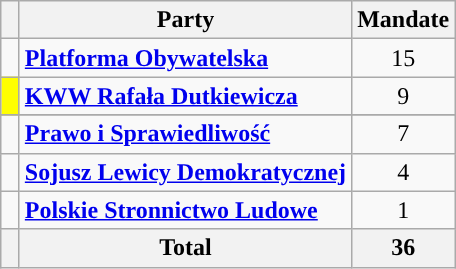<table class="wikitable">
<tr>
<th width=5></th>
<th>Party</th>
<th>Mandate</th>
</tr>
<tr>
<td style="background:"></td>
<td><strong><a href='#'>Platforma Obywatelska</a></strong></td>
<td align="center">15</td>
</tr>
<tr>
<td style="background:yellow"></td>
<td><strong><a href='#'>KWW Rafała Dutkiewicza</a></strong></td>
<td align="center">9</td>
</tr>
<tr bgcolor="#ececec">
</tr>
<tr>
<td style="background:"></td>
<td><strong><a href='#'>Prawo i Sprawiedliwość</a></strong></td>
<td align="center">7</td>
</tr>
<tr>
<td style="background:"></td>
<td><strong><a href='#'>Sojusz Lewicy Demokratycznej</a></strong></td>
<td align="center">4</td>
</tr>
<tr>
<td style="background:"></td>
<td><strong><a href='#'>Polskie Stronnictwo Ludowe</a></strong></td>
<td align="center">1</td>
</tr>
<tr bgcolor="#ececec">
<th></th>
<th>Total</th>
<th align="center">36</th>
</tr>
</table>
